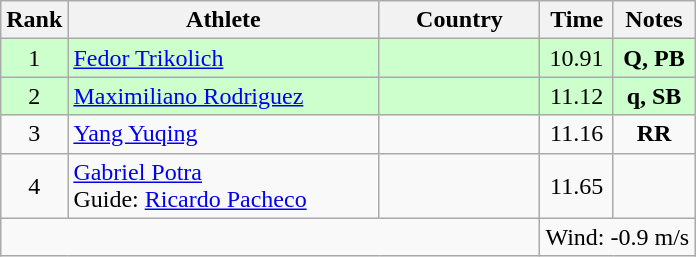<table class="wikitable sortable" style="text-align:center">
<tr>
<th>Rank</th>
<th style="width:200px">Athlete</th>
<th style="width:100px">Country</th>
<th>Time</th>
<th>Notes</th>
</tr>
<tr style="background:#cfc;">
<td>1</td>
<td style="text-align:left;"><a href='#'>Fedor Trikolich</a></td>
<td style="text-align:left;"></td>
<td>10.91</td>
<td><strong>Q, PB</strong></td>
</tr>
<tr style="background:#cfc;">
<td>2</td>
<td style="text-align:left;"><a href='#'>Maximiliano Rodriguez</a></td>
<td style="text-align:left;"></td>
<td>11.12</td>
<td><strong>q, SB</strong></td>
</tr>
<tr>
<td>3</td>
<td style="text-align:left;"><a href='#'>Yang Yuqing</a></td>
<td style="text-align:left;"></td>
<td>11.16</td>
<td><strong>RR</strong></td>
</tr>
<tr>
<td>4</td>
<td style="text-align:left;"><a href='#'>Gabriel Potra</a><br>Guide: <a href='#'>Ricardo Pacheco</a></td>
<td style="text-align:left;"></td>
<td>11.65</td>
<td></td>
</tr>
<tr class="sortbottom">
<td colspan="3"></td>
<td colspan="2">Wind: -0.9 m/s</td>
</tr>
</table>
